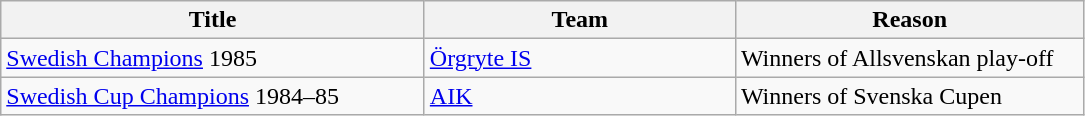<table class="wikitable" style="text-align: left">
<tr>
<th style="width: 275px;">Title</th>
<th style="width: 200px;">Team</th>
<th style="width: 225px;">Reason</th>
</tr>
<tr>
<td><a href='#'>Swedish Champions</a> 1985</td>
<td><a href='#'>Örgryte IS</a></td>
<td>Winners of Allsvenskan play-off</td>
</tr>
<tr>
<td><a href='#'>Swedish Cup Champions</a> 1984–85</td>
<td><a href='#'>AIK</a></td>
<td>Winners of Svenska Cupen</td>
</tr>
</table>
